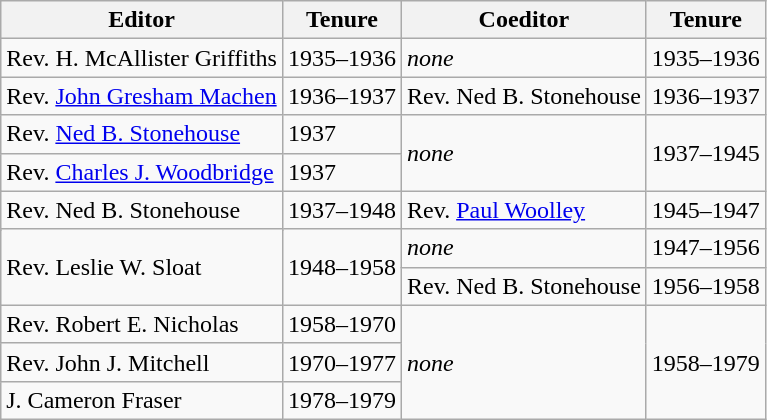<table class="wikitable">
<tr>
<th>Editor</th>
<th>Tenure</th>
<th>Coeditor</th>
<th>Tenure</th>
</tr>
<tr>
<td>Rev. H. McAllister Griffiths</td>
<td>1935–1936</td>
<td><em>none</em></td>
<td>1935–1936</td>
</tr>
<tr>
<td>Rev. <a href='#'>John Gresham Machen</a></td>
<td>1936–1937</td>
<td>Rev. Ned B. Stonehouse</td>
<td>1936–1937</td>
</tr>
<tr>
<td>Rev. <a href='#'>Ned B. Stonehouse</a></td>
<td>1937</td>
<td rowspan="3"><em>none</em></td>
<td rowspan="3">1937–1945</td>
</tr>
<tr>
<td>Rev. <a href='#'>Charles J. Woodbridge</a></td>
<td>1937</td>
</tr>
<tr>
<td rowspan="3">Rev. Ned B. Stonehouse</td>
<td rowspan="3">1937–1948</td>
</tr>
<tr>
<td>Rev. <a href='#'>Paul Woolley</a></td>
<td>1945–1947</td>
</tr>
<tr>
<td rowspan="2"><em>none</em></td>
<td rowspan="2">1947–1956</td>
</tr>
<tr>
<td rowspan="2">Rev. Leslie W. Sloat</td>
<td rowspan="2">1948–1958</td>
</tr>
<tr>
<td>Rev. Ned B. Stonehouse</td>
<td>1956–1958</td>
</tr>
<tr>
<td>Rev. Robert E. Nicholas</td>
<td>1958–1970</td>
<td rowspan="3"><em>none</em></td>
<td rowspan="3">1958–1979</td>
</tr>
<tr>
<td>Rev. John J. Mitchell</td>
<td>1970–1977</td>
</tr>
<tr>
<td>J. Cameron Fraser</td>
<td>1978–1979</td>
</tr>
</table>
